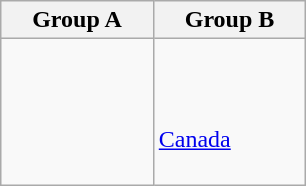<table class="wikitable">
<tr>
<th width=33%>Group A</th>
<th width=33%>Group B</th>
</tr>
<tr>
<td><br><br>
<br>
<br></td>
<td><br><br>
<br>
 <a href='#'>Canada</a><br>
<br></td>
</tr>
</table>
